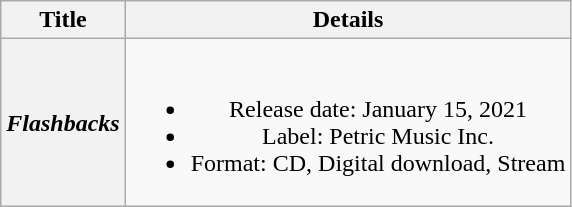<table class="wikitable plainrowheaders" style="text-align:center;">
<tr>
<th scope="col">Title</th>
<th scope="col">Details</th>
</tr>
<tr>
<th scope="row"><em>Flashbacks</em></th>
<td><br><ul><li>Release date: January 15, 2021</li><li>Label: Petric Music Inc.</li><li>Format: CD, Digital download, Stream</li></ul></td>
</tr>
</table>
